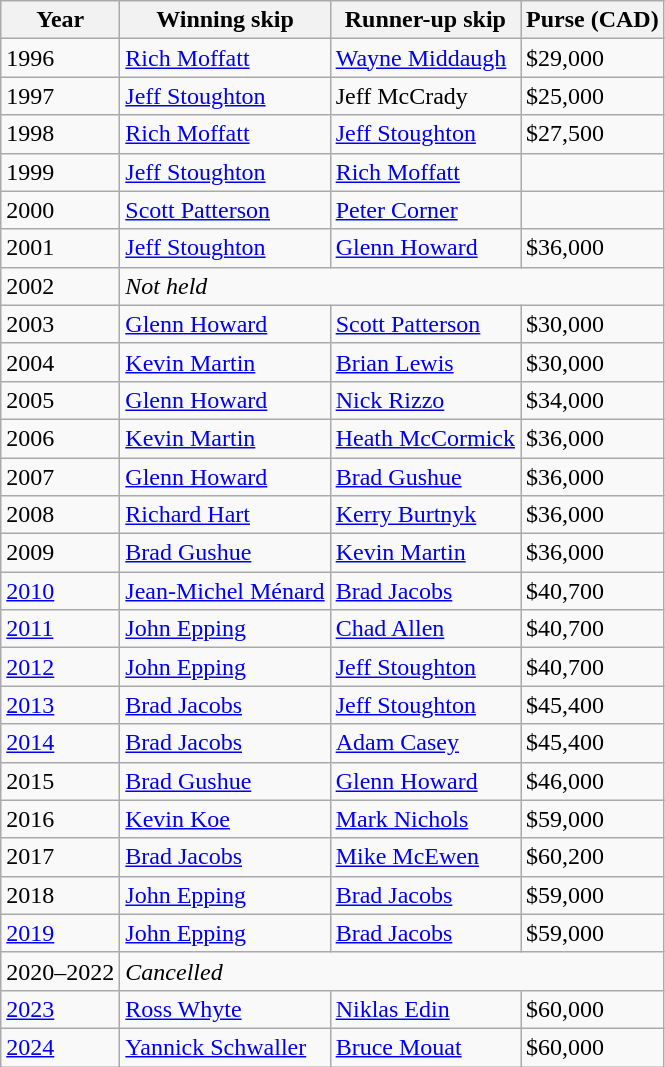<table class="wikitable">
<tr>
<th scope="col">Year</th>
<th scope="col">Winning skip</th>
<th scope="col">Runner-up skip</th>
<th scope="col">Purse (CAD)</th>
</tr>
<tr>
<td>1996</td>
<td> <a href='#'>Rich Moffatt</a></td>
<td> <a href='#'>Wayne Middaugh</a></td>
<td>$29,000</td>
</tr>
<tr>
<td>1997</td>
<td> <a href='#'>Jeff Stoughton</a></td>
<td> Jeff McCrady</td>
<td>$25,000</td>
</tr>
<tr>
<td>1998</td>
<td> <a href='#'>Rich Moffatt</a></td>
<td> <a href='#'>Jeff Stoughton</a></td>
<td>$27,500</td>
</tr>
<tr>
<td>1999</td>
<td> <a href='#'>Jeff Stoughton</a></td>
<td> <a href='#'>Rich Moffatt</a></td>
<td></td>
</tr>
<tr>
<td>2000</td>
<td> <a href='#'>Scott Patterson</a></td>
<td> <a href='#'>Peter Corner</a></td>
<td></td>
</tr>
<tr>
<td>2001</td>
<td> <a href='#'>Jeff Stoughton</a></td>
<td> <a href='#'>Glenn Howard</a></td>
<td>$36,000</td>
</tr>
<tr>
<td>2002</td>
<td colspan="3"><em>Not held</em></td>
</tr>
<tr>
<td>2003</td>
<td> <a href='#'>Glenn Howard</a></td>
<td> <a href='#'>Scott Patterson</a></td>
<td>$30,000</td>
</tr>
<tr>
<td>2004</td>
<td> <a href='#'>Kevin Martin</a></td>
<td> <a href='#'>Brian Lewis</a></td>
<td>$30,000</td>
</tr>
<tr>
<td>2005</td>
<td> <a href='#'>Glenn Howard</a></td>
<td> <a href='#'>Nick Rizzo</a></td>
<td>$34,000</td>
</tr>
<tr>
<td>2006</td>
<td> <a href='#'>Kevin Martin</a></td>
<td> <a href='#'>Heath McCormick</a></td>
<td>$36,000</td>
</tr>
<tr>
<td>2007</td>
<td> <a href='#'>Glenn Howard</a></td>
<td> <a href='#'>Brad Gushue</a></td>
<td>$36,000</td>
</tr>
<tr>
<td>2008</td>
<td> <a href='#'>Richard Hart</a></td>
<td> <a href='#'>Kerry Burtnyk</a></td>
<td>$36,000</td>
</tr>
<tr>
<td>2009</td>
<td> <a href='#'>Brad Gushue</a></td>
<td> <a href='#'>Kevin Martin</a></td>
<td>$36,000</td>
</tr>
<tr>
<td><a href='#'>2010</a></td>
<td> <a href='#'>Jean-Michel Ménard</a></td>
<td> <a href='#'>Brad Jacobs</a></td>
<td>$40,700</td>
</tr>
<tr>
<td><a href='#'>2011</a></td>
<td> <a href='#'>John Epping</a></td>
<td> <a href='#'>Chad Allen</a></td>
<td>$40,700</td>
</tr>
<tr>
<td><a href='#'>2012</a></td>
<td> <a href='#'>John Epping</a></td>
<td> <a href='#'>Jeff Stoughton</a></td>
<td>$40,700</td>
</tr>
<tr>
<td><a href='#'>2013</a></td>
<td> <a href='#'>Brad Jacobs</a></td>
<td> <a href='#'>Jeff Stoughton</a></td>
<td>$45,400</td>
</tr>
<tr>
<td><a href='#'>2014</a></td>
<td> <a href='#'>Brad Jacobs</a></td>
<td> <a href='#'>Adam Casey</a></td>
<td>$45,400</td>
</tr>
<tr>
<td>2015</td>
<td> <a href='#'>Brad Gushue</a></td>
<td> <a href='#'>Glenn Howard</a></td>
<td>$46,000</td>
</tr>
<tr>
<td>2016</td>
<td> <a href='#'>Kevin Koe</a></td>
<td> <a href='#'>Mark Nichols</a></td>
<td>$59,000</td>
</tr>
<tr>
<td>2017</td>
<td> <a href='#'>Brad Jacobs</a></td>
<td> <a href='#'>Mike McEwen</a></td>
<td>$60,200</td>
</tr>
<tr>
<td>2018</td>
<td> <a href='#'>John Epping</a></td>
<td> <a href='#'>Brad Jacobs</a></td>
<td>$59,000</td>
</tr>
<tr>
<td><a href='#'>2019</a></td>
<td> <a href='#'>John Epping</a></td>
<td> <a href='#'>Brad Jacobs</a></td>
<td>$59,000</td>
</tr>
<tr>
<td>2020–2022</td>
<td colspan="3"><em>Cancelled</em></td>
</tr>
<tr>
<td><a href='#'>2023</a></td>
<td> <a href='#'>Ross Whyte</a></td>
<td> <a href='#'>Niklas Edin</a></td>
<td>$60,000</td>
</tr>
<tr>
<td><a href='#'>2024</a></td>
<td> <a href='#'>Yannick Schwaller</a></td>
<td> <a href='#'>Bruce Mouat</a></td>
<td>$60,000</td>
</tr>
</table>
